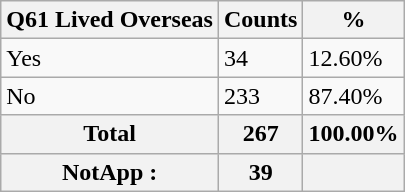<table class="wikitable sortable">
<tr>
<th>Q61 Lived Overseas</th>
<th>Counts</th>
<th>%</th>
</tr>
<tr>
<td>Yes</td>
<td>34</td>
<td>12.60%</td>
</tr>
<tr>
<td>No</td>
<td>233</td>
<td>87.40%</td>
</tr>
<tr>
<th>Total</th>
<th>267</th>
<th>100.00%</th>
</tr>
<tr>
<th>NotApp :</th>
<th>39</th>
<th></th>
</tr>
</table>
